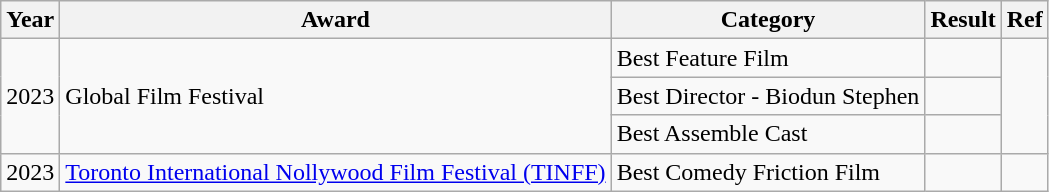<table class="wikitable">
<tr>
<th>Year</th>
<th>Award</th>
<th>Category</th>
<th>Result</th>
<th>Ref</th>
</tr>
<tr>
<td rowspan="3">2023</td>
<td rowspan="3">Global Film Festival</td>
<td>Best Feature Film</td>
<td></td>
<td rowspan="3"></td>
</tr>
<tr>
<td>Best Director - Biodun Stephen</td>
<td></td>
</tr>
<tr>
<td>Best Assemble Cast</td>
<td></td>
</tr>
<tr>
<td rowspan="1">2023</td>
<td><a href='#'>Toronto International Nollywood Film Festival (TINFF)</a></td>
<td>Best Comedy Friction Film</td>
<td></td>
<td></td>
</tr>
</table>
